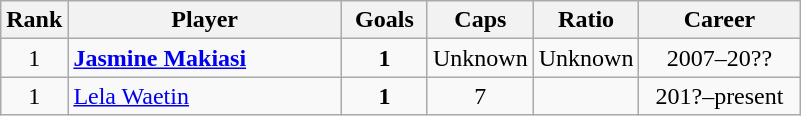<table class="wikitable sortable" style="text-align: center">
<tr>
<th width=30px>Rank</th>
<th width=175px>Player</th>
<th width=50px>Goals</th>
<th width=50px>Caps</th>
<th width=50px>Ratio</th>
<th width=100px>Career</th>
</tr>
<tr>
<td>1</td>
<td style="text-align:left;"><strong><a href='#'>Jasmine Makiasi</a></strong></td>
<td><strong>1</strong></td>
<td>Unknown</td>
<td>Unknown</td>
<td>2007–20??</td>
</tr>
<tr>
<td>1</td>
<td style="text-align:left;"><a href='#'>Lela Waetin</a></td>
<td><strong>1</strong></td>
<td>7</td>
<td></td>
<td>201?–present</td>
</tr>
</table>
